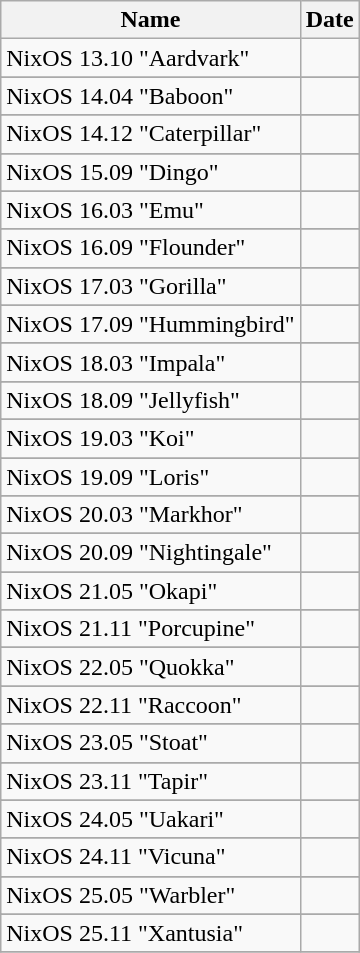<table class="wikitable sortable">
<tr>
<th>Name</th>
<th>Date</th>
</tr>
<tr>
<td>NixOS 13.10 "Aardvark"</td>
<td></td>
</tr>
<tr>
</tr>
<tr>
<td>NixOS 14.04 "Baboon"</td>
<td></td>
</tr>
<tr>
</tr>
<tr>
<td>NixOS 14.12 "Caterpillar"</td>
<td></td>
</tr>
<tr>
</tr>
<tr>
<td>NixOS 15.09 "Dingo"</td>
<td></td>
</tr>
<tr>
</tr>
<tr>
<td>NixOS 16.03 "Emu"</td>
<td></td>
</tr>
<tr>
</tr>
<tr>
<td>NixOS 16.09 "Flounder"</td>
<td></td>
</tr>
<tr>
</tr>
<tr>
<td>NixOS 17.03 "Gorilla"</td>
<td></td>
</tr>
<tr>
</tr>
<tr>
<td>NixOS 17.09 "Hummingbird"</td>
<td></td>
</tr>
<tr>
</tr>
<tr>
<td>NixOS 18.03 "Impala"</td>
<td></td>
</tr>
<tr>
</tr>
<tr>
<td>NixOS 18.09 "Jellyfish"</td>
<td></td>
</tr>
<tr>
</tr>
<tr>
<td>NixOS 19.03 "Koi"</td>
<td></td>
</tr>
<tr>
</tr>
<tr>
<td>NixOS 19.09 "Loris"</td>
<td></td>
</tr>
<tr>
</tr>
<tr>
<td>NixOS 20.03 "Markhor"</td>
<td></td>
</tr>
<tr>
</tr>
<tr>
<td>NixOS 20.09 "Nightingale"</td>
<td></td>
</tr>
<tr>
</tr>
<tr>
<td>NixOS 21.05 "Okapi"</td>
<td></td>
</tr>
<tr>
</tr>
<tr>
<td>NixOS 21.11 "Porcupine"</td>
<td></td>
</tr>
<tr>
</tr>
<tr>
<td>NixOS 22.05 "Quokka"</td>
<td></td>
</tr>
<tr>
</tr>
<tr>
<td>NixOS 22.11 "Raccoon"</td>
<td></td>
</tr>
<tr>
</tr>
<tr>
<td>NixOS 23.05 "Stoat"</td>
<td></td>
</tr>
<tr>
</tr>
<tr>
<td>NixOS 23.11 "Tapir"</td>
<td></td>
</tr>
<tr>
</tr>
<tr>
<td>NixOS 24.05 "Uakari"</td>
<td></td>
</tr>
<tr>
</tr>
<tr>
<td>NixOS 24.11 "Vicuna"</td>
<td></td>
</tr>
<tr>
</tr>
<tr>
<td>NixOS 25.05 "Warbler"</td>
<td></td>
</tr>
<tr>
</tr>
<tr>
<td>NixOS 25.11 "Xantusia"</td>
<td></td>
</tr>
<tr>
</tr>
</table>
